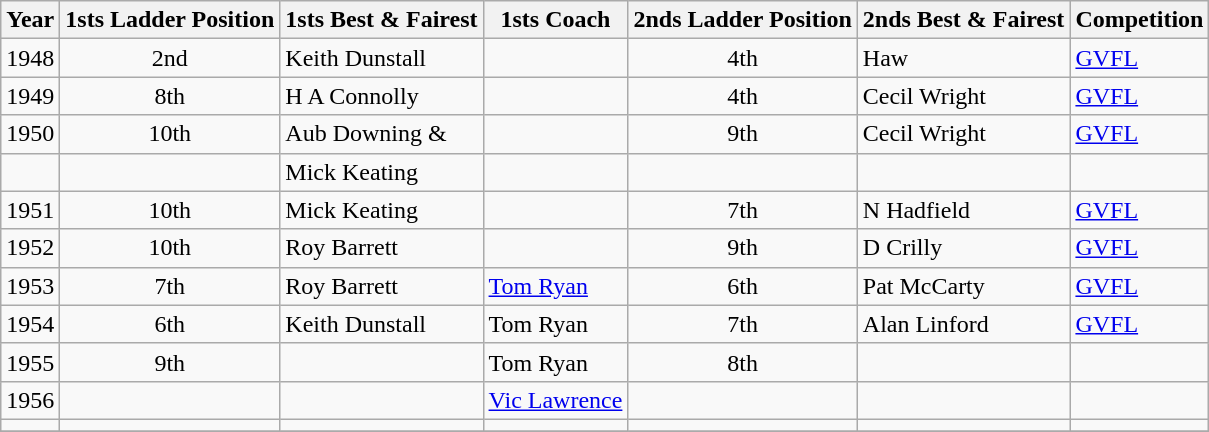<table class="wikitable sortable">
<tr>
<th>Year</th>
<th>1sts Ladder Position</th>
<th>1sts Best & Fairest</th>
<th>1sts Coach</th>
<th>2nds Ladder Position</th>
<th>2nds Best & Fairest</th>
<th>Competition</th>
</tr>
<tr>
<td>1948</td>
<td align=center>2nd</td>
<td>Keith Dunstall</td>
<td></td>
<td align=center>4th</td>
<td>Haw</td>
<td><a href='#'>GVFL</a></td>
</tr>
<tr>
<td>1949</td>
<td align=center>8th</td>
<td>H A Connolly</td>
<td></td>
<td align=center>4th</td>
<td>Cecil Wright</td>
<td><a href='#'>GVFL</a></td>
</tr>
<tr>
<td>1950</td>
<td align=center>10th</td>
<td>Aub Downing &</td>
<td></td>
<td align=center>9th</td>
<td>Cecil Wright</td>
<td><a href='#'>GVFL</a></td>
</tr>
<tr>
<td></td>
<td align=center></td>
<td>Mick Keating</td>
<td></td>
<td align=center></td>
<td></td>
<td></td>
</tr>
<tr>
<td>1951</td>
<td align=center>10th</td>
<td>Mick Keating</td>
<td></td>
<td align=center>7th</td>
<td>N Hadfield</td>
<td><a href='#'>GVFL</a></td>
</tr>
<tr>
<td>1952</td>
<td align=center>10th</td>
<td>Roy Barrett</td>
<td></td>
<td align=center>9th</td>
<td>D Crilly</td>
<td><a href='#'>GVFL</a></td>
</tr>
<tr>
<td>1953</td>
<td align=center>7th</td>
<td>Roy Barrett</td>
<td><a href='#'>Tom Ryan</a></td>
<td align=center>6th</td>
<td>Pat McCarty</td>
<td><a href='#'>GVFL</a></td>
</tr>
<tr>
<td>1954</td>
<td align=center>6th</td>
<td>Keith Dunstall</td>
<td>Tom Ryan</td>
<td align=center>7th</td>
<td>Alan Linford</td>
<td><a href='#'>GVFL</a></td>
</tr>
<tr>
<td>1955</td>
<td align=center>9th</td>
<td></td>
<td>Tom Ryan</td>
<td align=center>8th</td>
<td></td>
<td></td>
</tr>
<tr>
<td>1956</td>
<td align=center></td>
<td></td>
<td><a href='#'>Vic Lawrence</a></td>
<td align=center></td>
<td></td>
<td></td>
</tr>
<tr>
<td></td>
<td align=center></td>
<td></td>
<td></td>
<td align=center></td>
<td></td>
<td></td>
</tr>
<tr>
</tr>
</table>
